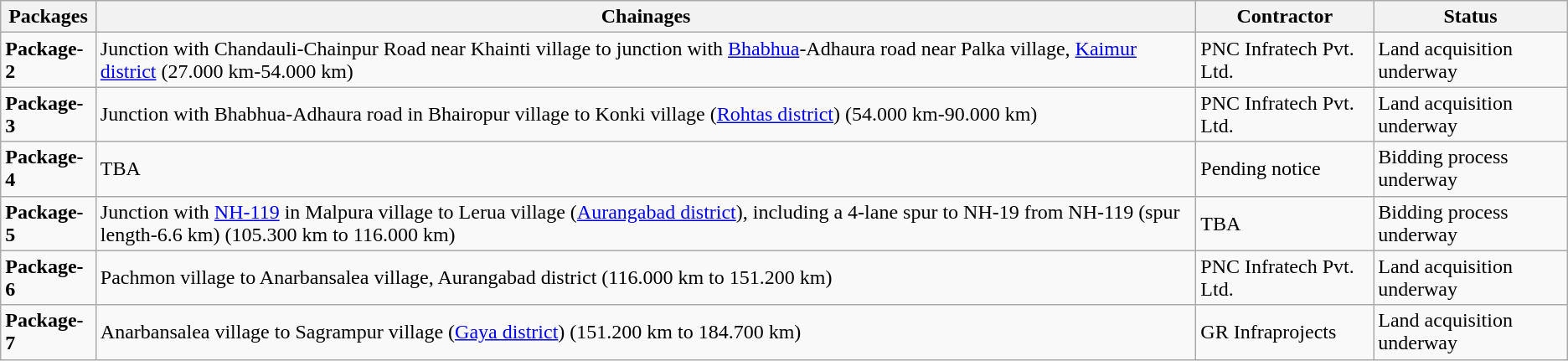<table class="wikitable sortable">
<tr>
<th>Packages</th>
<th>Chainages</th>
<th>Contractor</th>
<th>Status</th>
</tr>
<tr>
<td><strong>Package-2</strong></td>
<td>Junction with Chandauli-Chainpur Road near Khainti village to junction with <a href='#'>Bhabhua</a>-Adhaura road near Palka village, <a href='#'>Kaimur district</a> (27.000 km-54.000 km)</td>
<td>PNC Infratech Pvt. Ltd.</td>
<td>Land acquisition underway</td>
</tr>
<tr>
<td><strong>Package-3</strong></td>
<td>Junction with Bhabhua-Adhaura road in Bhairopur village to Konki village (<a href='#'>Rohtas district</a>) (54.000 km-90.000 km)</td>
<td>PNC Infratech Pvt. Ltd.</td>
<td>Land acquisition underway</td>
</tr>
<tr>
<td><strong>Package-4</strong></td>
<td>TBA</td>
<td>Pending notice</td>
<td>Bidding process underway</td>
</tr>
<tr>
<td><strong>Package-5</strong></td>
<td>Junction with <a href='#'>NH-119</a> in Malpura village to Lerua village (<a href='#'>Aurangabad district</a>), including a 4-lane spur to NH-19 from NH-119 (spur length-6.6 km) (105.300 km to 116.000 km)</td>
<td>TBA</td>
<td>Bidding process underway</td>
</tr>
<tr>
<td><strong>Package-6</strong></td>
<td>Pachmon village to Anarbansalea village, Aurangabad district (116.000 km to 151.200 km)</td>
<td>PNC Infratech Pvt. Ltd.</td>
<td>Land acquisition underway</td>
</tr>
<tr>
<td><strong>Package-7</strong></td>
<td>Anarbansalea village to Sagrampur village (<a href='#'>Gaya district</a>) (151.200 km to 184.700 km)</td>
<td>GR Infraprojects</td>
<td>Land acquisition underway</td>
</tr>
</table>
